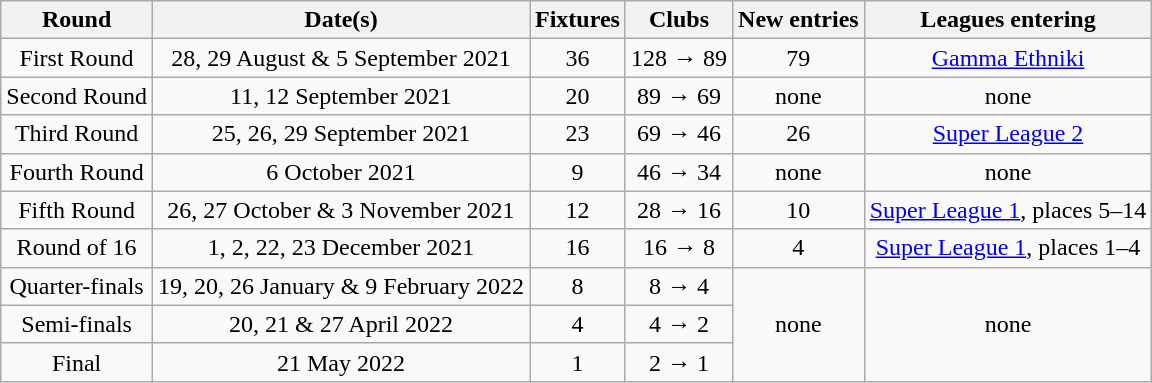<table class="wikitable" style="text-align:center">
<tr>
<th>Round</th>
<th>Date(s)</th>
<th>Fixtures</th>
<th>Clubs</th>
<th>New entries</th>
<th>Leagues entering</th>
</tr>
<tr>
<td>First Round</td>
<td>28, 29 August & 5 September 2021</td>
<td>36</td>
<td>128 → 89</td>
<td>79</td>
<td><a href='#'>Gamma Ethniki</a></td>
</tr>
<tr>
<td>Second Round</td>
<td>11, 12 September 2021</td>
<td>20</td>
<td>89 → 69</td>
<td>none</td>
<td>none</td>
</tr>
<tr>
<td>Third Round</td>
<td>25, 26, 29 September 2021</td>
<td>23</td>
<td>69 → 46</td>
<td>26</td>
<td><a href='#'>Super League 2</a></td>
</tr>
<tr>
<td>Fourth Round</td>
<td>6 October 2021</td>
<td>9</td>
<td>46 → 34</td>
<td>none</td>
<td>none</td>
</tr>
<tr>
<td>Fifth Round</td>
<td>26, 27 October & 3 November 2021</td>
<td>12</td>
<td>28 → 16</td>
<td>10</td>
<td><a href='#'>Super League 1</a>, places 5–14</td>
</tr>
<tr>
<td>Round of 16</td>
<td>1, 2, 22, 23 December 2021</td>
<td>16</td>
<td>16 → 8</td>
<td>4</td>
<td><a href='#'>Super League 1</a>, places 1–4</td>
</tr>
<tr>
<td>Quarter-finals</td>
<td>19, 20, 26 January & 9 February 2022</td>
<td>8</td>
<td>8 → 4</td>
<td rowspan=3>none</td>
<td rowspan=3>none</td>
</tr>
<tr>
<td>Semi-finals</td>
<td>20, 21 & 27 April 2022</td>
<td>4</td>
<td>4 → 2</td>
</tr>
<tr>
<td>Final</td>
<td>21 May 2022</td>
<td>1</td>
<td>2 → 1</td>
</tr>
</table>
